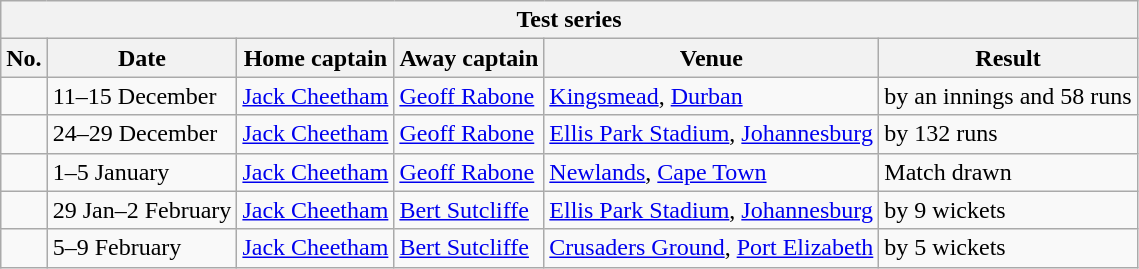<table class="wikitable">
<tr>
<th colspan="9">Test series</th>
</tr>
<tr>
<th>No.</th>
<th>Date</th>
<th>Home captain</th>
<th>Away captain</th>
<th>Venue</th>
<th>Result</th>
</tr>
<tr>
<td></td>
<td>11–15 December</td>
<td><a href='#'>Jack Cheetham</a></td>
<td><a href='#'>Geoff Rabone</a></td>
<td><a href='#'>Kingsmead</a>, <a href='#'>Durban</a></td>
<td> by an innings and 58 runs</td>
</tr>
<tr>
<td></td>
<td>24–29 December</td>
<td><a href='#'>Jack Cheetham</a></td>
<td><a href='#'>Geoff Rabone</a></td>
<td><a href='#'>Ellis Park Stadium</a>, <a href='#'>Johannesburg</a></td>
<td> by 132 runs</td>
</tr>
<tr>
<td></td>
<td>1–5 January</td>
<td><a href='#'>Jack Cheetham</a></td>
<td><a href='#'>Geoff Rabone</a></td>
<td><a href='#'>Newlands</a>, <a href='#'>Cape Town</a></td>
<td>Match drawn</td>
</tr>
<tr>
<td></td>
<td>29 Jan–2 February</td>
<td><a href='#'>Jack Cheetham</a></td>
<td><a href='#'>Bert Sutcliffe</a></td>
<td><a href='#'>Ellis Park Stadium</a>, <a href='#'>Johannesburg</a></td>
<td> by 9 wickets</td>
</tr>
<tr>
<td></td>
<td>5–9 February</td>
<td><a href='#'>Jack Cheetham</a></td>
<td><a href='#'>Bert Sutcliffe</a></td>
<td><a href='#'>Crusaders Ground</a>, <a href='#'>Port Elizabeth</a></td>
<td> by 5 wickets</td>
</tr>
</table>
